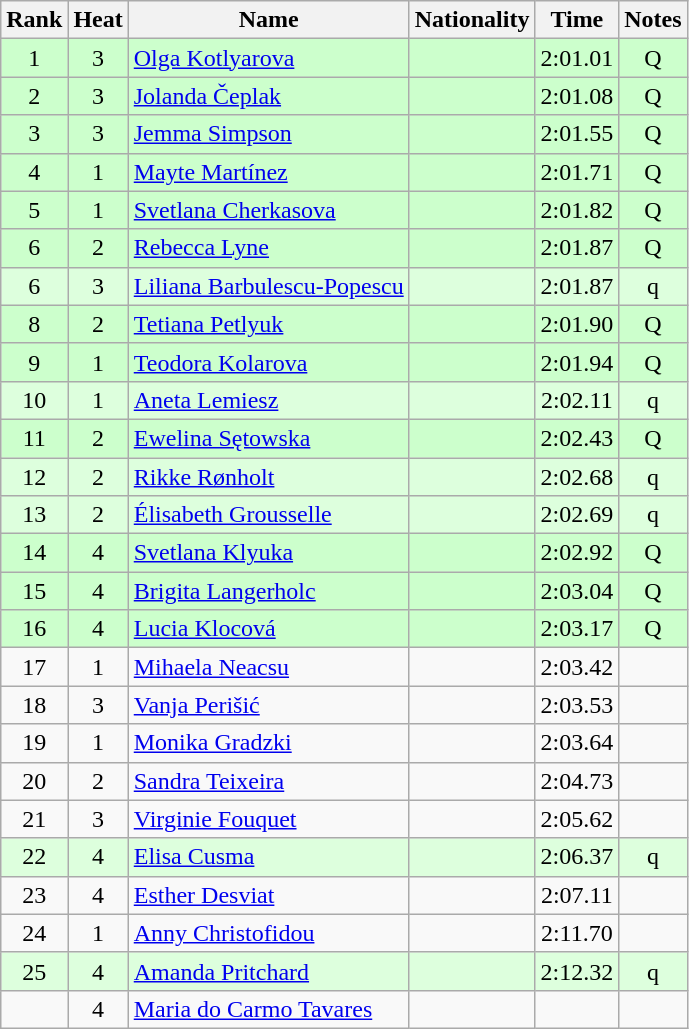<table class="wikitable sortable" style="text-align:center">
<tr>
<th>Rank</th>
<th>Heat</th>
<th>Name</th>
<th>Nationality</th>
<th>Time</th>
<th>Notes</th>
</tr>
<tr bgcolor=ccffcc>
<td>1</td>
<td>3</td>
<td align=left><a href='#'>Olga Kotlyarova</a></td>
<td align=left></td>
<td>2:01.01</td>
<td>Q</td>
</tr>
<tr bgcolor=ccffcc>
<td>2</td>
<td>3</td>
<td align=left><a href='#'>Jolanda Čeplak</a></td>
<td align=left></td>
<td>2:01.08</td>
<td>Q</td>
</tr>
<tr bgcolor=ccffcc>
<td>3</td>
<td>3</td>
<td align=left><a href='#'>Jemma Simpson</a></td>
<td align=left></td>
<td>2:01.55</td>
<td>Q</td>
</tr>
<tr bgcolor=ccffcc>
<td>4</td>
<td>1</td>
<td align=left><a href='#'>Mayte Martínez</a></td>
<td align=left></td>
<td>2:01.71</td>
<td>Q</td>
</tr>
<tr bgcolor=ccffcc>
<td>5</td>
<td>1</td>
<td align=left><a href='#'>Svetlana Cherkasova</a></td>
<td align=left></td>
<td>2:01.82</td>
<td>Q</td>
</tr>
<tr bgcolor=ccffcc>
<td>6</td>
<td>2</td>
<td align=left><a href='#'>Rebecca Lyne</a></td>
<td align=left></td>
<td>2:01.87</td>
<td>Q</td>
</tr>
<tr bgcolor=ddffdd>
<td>6</td>
<td>3</td>
<td align=left><a href='#'>Liliana Barbulescu-Popescu</a></td>
<td align=left></td>
<td>2:01.87</td>
<td>q</td>
</tr>
<tr bgcolor=ccffcc>
<td>8</td>
<td>2</td>
<td align=left><a href='#'>Tetiana Petlyuk</a></td>
<td align=left></td>
<td>2:01.90</td>
<td>Q</td>
</tr>
<tr bgcolor=ccffcc>
<td>9</td>
<td>1</td>
<td align=left><a href='#'>Teodora Kolarova</a></td>
<td align=left></td>
<td>2:01.94</td>
<td>Q</td>
</tr>
<tr bgcolor=ddffdd>
<td>10</td>
<td>1</td>
<td align=left><a href='#'>Aneta Lemiesz</a></td>
<td align=left></td>
<td>2:02.11</td>
<td>q</td>
</tr>
<tr bgcolor=ccffcc>
<td>11</td>
<td>2</td>
<td align=left><a href='#'>Ewelina Sętowska</a></td>
<td align=left></td>
<td>2:02.43</td>
<td>Q</td>
</tr>
<tr bgcolor=ddffdd>
<td>12</td>
<td>2</td>
<td align=left><a href='#'>Rikke Rønholt</a></td>
<td align=left></td>
<td>2:02.68</td>
<td>q</td>
</tr>
<tr bgcolor=ddffdd>
<td>13</td>
<td>2</td>
<td align=left><a href='#'>Élisabeth Grousselle</a></td>
<td align=left></td>
<td>2:02.69</td>
<td>q</td>
</tr>
<tr bgcolor=ccffcc>
<td>14</td>
<td>4</td>
<td align=left><a href='#'>Svetlana Klyuka</a></td>
<td align=left></td>
<td>2:02.92</td>
<td>Q</td>
</tr>
<tr bgcolor=ccffcc>
<td>15</td>
<td>4</td>
<td align=left><a href='#'>Brigita Langerholc</a></td>
<td align=left></td>
<td>2:03.04</td>
<td>Q</td>
</tr>
<tr bgcolor=ccffcc>
<td>16</td>
<td>4</td>
<td align=left><a href='#'>Lucia Klocová</a></td>
<td align=left></td>
<td>2:03.17</td>
<td>Q</td>
</tr>
<tr>
<td>17</td>
<td>1</td>
<td align=left><a href='#'>Mihaela Neacsu</a></td>
<td align=left></td>
<td>2:03.42</td>
<td></td>
</tr>
<tr>
<td>18</td>
<td>3</td>
<td align=left><a href='#'>Vanja Perišić</a></td>
<td align=left></td>
<td>2:03.53</td>
<td></td>
</tr>
<tr>
<td>19</td>
<td>1</td>
<td align=left><a href='#'>Monika Gradzki</a></td>
<td align=left></td>
<td>2:03.64</td>
<td></td>
</tr>
<tr>
<td>20</td>
<td>2</td>
<td align=left><a href='#'>Sandra Teixeira</a></td>
<td align=left></td>
<td>2:04.73</td>
<td></td>
</tr>
<tr>
<td>21</td>
<td>3</td>
<td align=left><a href='#'>Virginie Fouquet</a></td>
<td align=left></td>
<td>2:05.62</td>
<td></td>
</tr>
<tr bgcolor=ddffdd>
<td>22</td>
<td>4</td>
<td align=left><a href='#'>Elisa Cusma</a></td>
<td align=left></td>
<td>2:06.37</td>
<td>q</td>
</tr>
<tr>
<td>23</td>
<td>4</td>
<td align=left><a href='#'>Esther Desviat</a></td>
<td align=left></td>
<td>2:07.11</td>
<td></td>
</tr>
<tr>
<td>24</td>
<td>1</td>
<td align=left><a href='#'>Anny Christofidou</a></td>
<td align=left></td>
<td>2:11.70</td>
<td></td>
</tr>
<tr bgcolor=ddffdd>
<td>25</td>
<td>4</td>
<td align=left><a href='#'>Amanda Pritchard</a></td>
<td align=left></td>
<td>2:12.32</td>
<td>q</td>
</tr>
<tr>
<td></td>
<td>4</td>
<td align=left><a href='#'>Maria do Carmo Tavares</a></td>
<td align=left></td>
<td></td>
<td></td>
</tr>
</table>
